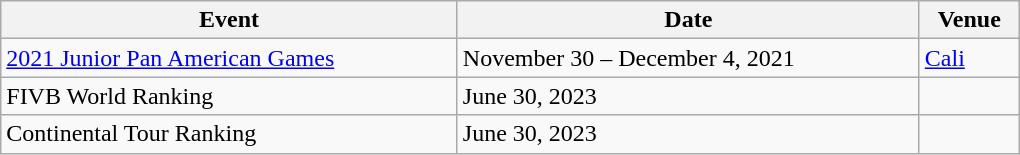<table class="wikitable" width=680>
<tr>
<th>Event</th>
<th>Date</th>
<th>Venue</th>
</tr>
<tr>
<td><a href='#'>2021 Junior Pan American Games</a></td>
<td>November 30 – December 4, 2021</td>
<td> <a href='#'>Cali</a></td>
</tr>
<tr>
<td>FIVB World Ranking</td>
<td>June 30, 2023</td>
<td></td>
</tr>
<tr>
<td>Continental Tour Ranking</td>
<td>June 30, 2023</td>
<td></td>
</tr>
</table>
